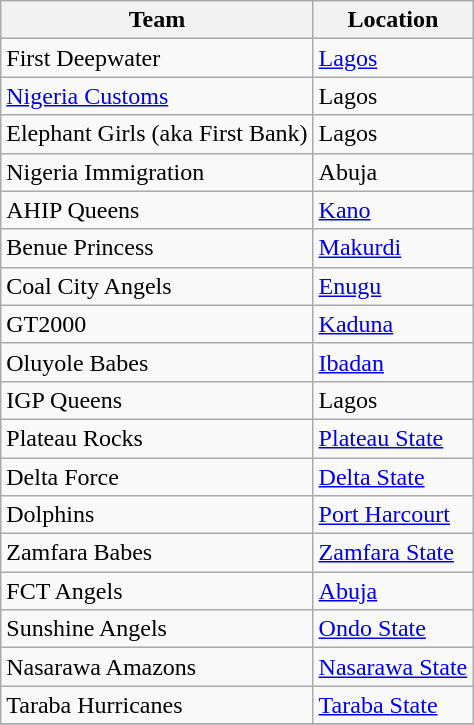<table class="wikitable">
<tr>
<th>Team</th>
<th>Location</th>
</tr>
<tr>
<td>First Deepwater</td>
<td><a href='#'>Lagos</a></td>
</tr>
<tr>
<td><a href='#'>Nigeria Customs</a></td>
<td>Lagos</td>
</tr>
<tr>
<td>Elephant Girls (aka First Bank)</td>
<td>Lagos</td>
</tr>
<tr>
<td>Nigeria Immigration</td>
<td>Abuja</td>
</tr>
<tr>
<td>AHIP Queens</td>
<td><a href='#'>Kano</a></td>
</tr>
<tr>
<td>Benue Princess</td>
<td><a href='#'>Makurdi</a></td>
</tr>
<tr>
<td>Coal City Angels</td>
<td><a href='#'>Enugu</a></td>
</tr>
<tr>
<td>GT2000</td>
<td><a href='#'>Kaduna</a></td>
</tr>
<tr>
<td>Oluyole Babes</td>
<td><a href='#'>Ibadan</a></td>
</tr>
<tr>
<td>IGP Queens</td>
<td>Lagos</td>
</tr>
<tr>
<td>Plateau Rocks</td>
<td><a href='#'>Plateau State</a></td>
</tr>
<tr>
<td>Delta Force</td>
<td><a href='#'>Delta State</a></td>
</tr>
<tr>
<td>Dolphins</td>
<td><a href='#'>Port Harcourt</a></td>
</tr>
<tr>
<td>Zamfara Babes</td>
<td><a href='#'>Zamfara State</a></td>
</tr>
<tr>
<td>FCT Angels</td>
<td><a href='#'>Abuja</a></td>
</tr>
<tr>
<td>Sunshine Angels</td>
<td><a href='#'>Ondo State</a></td>
</tr>
<tr>
<td>Nasarawa Amazons</td>
<td><a href='#'>Nasarawa State</a></td>
</tr>
<tr>
<td>Taraba Hurricanes</td>
<td><a href='#'>Taraba State</a></td>
</tr>
<tr>
</tr>
</table>
